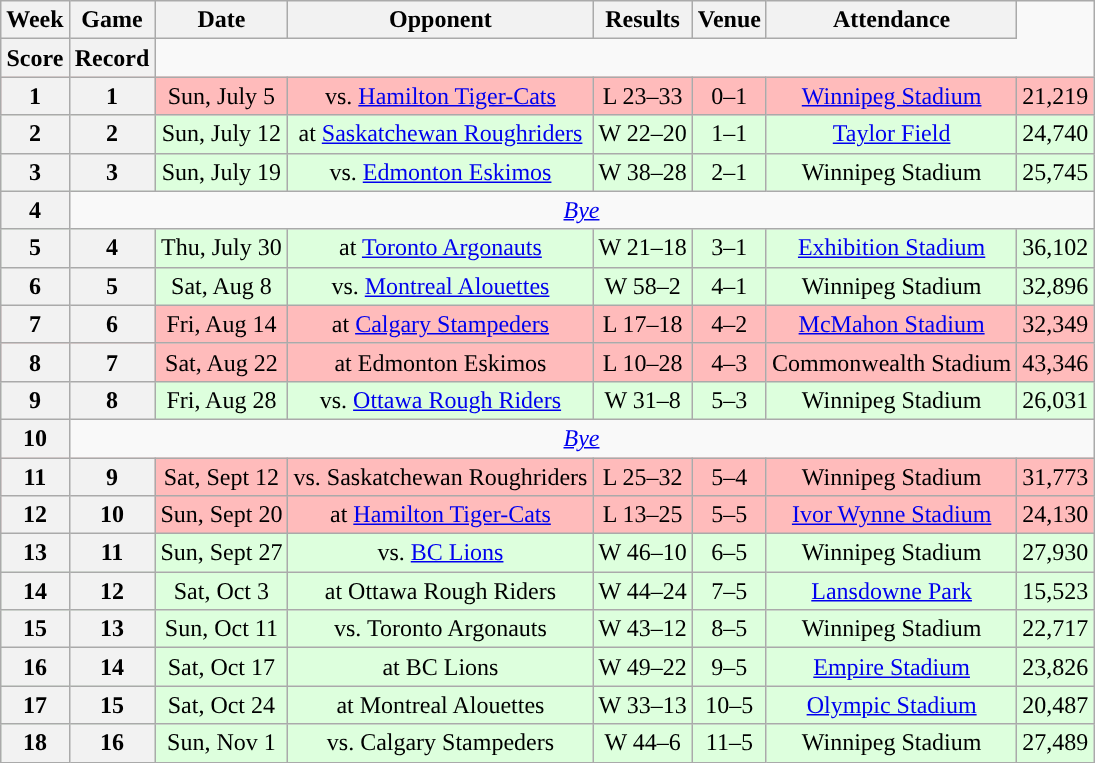<table class="wikitable" style="text-align:center">
<tr>
<th>Week</th>
<th>Game</th>
<th>Date</th>
<th>Opponent</th>
<th>Results</th>
<th>Venue</th>
<th>Attendance</th>
</tr>
<tr>
<th>Score</th>
<th>Record</th>
</tr>
<tr style="background:#ffbbbb">
<th>1</th>
<th>1</th>
<td>Sun, July 5</td>
<td>vs. <a href='#'>Hamilton Tiger-Cats</a></td>
<td>L 23–33</td>
<td>0–1</td>
<td><a href='#'>Winnipeg Stadium</a></td>
<td>21,219</td>
</tr>
<tr style="background:#ddffdd">
<th>2</th>
<th>2</th>
<td>Sun, July 12</td>
<td>at <a href='#'>Saskatchewan Roughriders</a></td>
<td>W 22–20</td>
<td>1–1</td>
<td><a href='#'>Taylor Field</a></td>
<td>24,740</td>
</tr>
<tr style="background:#ddffdd">
<th>3</th>
<th>3</th>
<td>Sun, July 19</td>
<td>vs. <a href='#'>Edmonton Eskimos</a></td>
<td>W 38–28</td>
<td>2–1</td>
<td>Winnipeg Stadium</td>
<td>25,745</td>
</tr>
<tr>
<th>4</th>
<td colspan=7><em><a href='#'>Bye</a></em></td>
</tr>
<tr style="background:#ddffdd">
<th>5</th>
<th>4</th>
<td>Thu, July 30</td>
<td>at <a href='#'>Toronto Argonauts</a></td>
<td>W 21–18</td>
<td>3–1</td>
<td><a href='#'>Exhibition Stadium</a></td>
<td>36,102</td>
</tr>
<tr style="background:#ddffdd">
<th>6</th>
<th>5</th>
<td>Sat, Aug 8</td>
<td>vs. <a href='#'>Montreal Alouettes</a></td>
<td>W 58–2</td>
<td>4–1</td>
<td>Winnipeg Stadium</td>
<td>32,896</td>
</tr>
<tr style="background:#ffbbbb">
<th>7</th>
<th>6</th>
<td>Fri, Aug 14</td>
<td>at <a href='#'>Calgary Stampeders</a></td>
<td>L 17–18</td>
<td>4–2</td>
<td><a href='#'>McMahon Stadium</a></td>
<td>32,349</td>
</tr>
<tr style="background:#ffbbbb">
<th>8</th>
<th>7</th>
<td>Sat, Aug 22</td>
<td>at Edmonton Eskimos</td>
<td>L 10–28</td>
<td>4–3</td>
<td>Commonwealth Stadium</td>
<td>43,346</td>
</tr>
<tr style="background:#ddffdd">
<th>9</th>
<th>8</th>
<td>Fri, Aug 28</td>
<td>vs. <a href='#'>Ottawa Rough Riders</a></td>
<td>W 31–8</td>
<td>5–3</td>
<td>Winnipeg Stadium</td>
<td>26,031</td>
</tr>
<tr>
<th>10</th>
<td colspan=7><em><a href='#'>Bye</a></em></td>
</tr>
<tr style="background:#ffbbbb">
<th>11</th>
<th>9</th>
<td>Sat, Sept 12</td>
<td>vs. Saskatchewan Roughriders</td>
<td>L 25–32</td>
<td>5–4</td>
<td>Winnipeg Stadium</td>
<td>31,773</td>
</tr>
<tr style="background:#ffbbbb">
<th>12</th>
<th>10</th>
<td>Sun, Sept 20</td>
<td>at <a href='#'>Hamilton Tiger-Cats</a></td>
<td>L 13–25</td>
<td>5–5</td>
<td><a href='#'>Ivor Wynne Stadium</a></td>
<td>24,130</td>
</tr>
<tr style="background:#ddffdd">
<th>13</th>
<th>11</th>
<td>Sun, Sept 27</td>
<td>vs. <a href='#'>BC Lions</a></td>
<td>W 46–10</td>
<td>6–5</td>
<td>Winnipeg Stadium</td>
<td>27,930</td>
</tr>
<tr style="background:#ddffdd">
<th>14</th>
<th>12</th>
<td>Sat, Oct 3</td>
<td>at Ottawa Rough Riders</td>
<td>W 44–24</td>
<td>7–5</td>
<td><a href='#'>Lansdowne Park</a></td>
<td>15,523</td>
</tr>
<tr style="background:#ddffdd">
<th>15</th>
<th>13</th>
<td>Sun, Oct 11</td>
<td>vs. Toronto Argonauts</td>
<td>W 43–12</td>
<td>8–5</td>
<td>Winnipeg Stadium</td>
<td>22,717</td>
</tr>
<tr style="background:#ddffdd">
<th>16</th>
<th>14</th>
<td>Sat, Oct 17</td>
<td>at BC Lions</td>
<td>W 49–22</td>
<td>9–5</td>
<td><a href='#'>Empire Stadium</a></td>
<td>23,826</td>
</tr>
<tr style="background:#ddffdd">
<th>17</th>
<th>15</th>
<td>Sat, Oct 24</td>
<td>at Montreal Alouettes</td>
<td>W 33–13</td>
<td>10–5</td>
<td><a href='#'>Olympic Stadium</a></td>
<td>20,487</td>
</tr>
<tr style="background:#ddffdd">
<th>18</th>
<th>16</th>
<td>Sun, Nov 1</td>
<td>vs. Calgary Stampeders</td>
<td>W 44–6</td>
<td>11–5</td>
<td>Winnipeg Stadium</td>
<td>27,489</td>
</tr>
</table>
